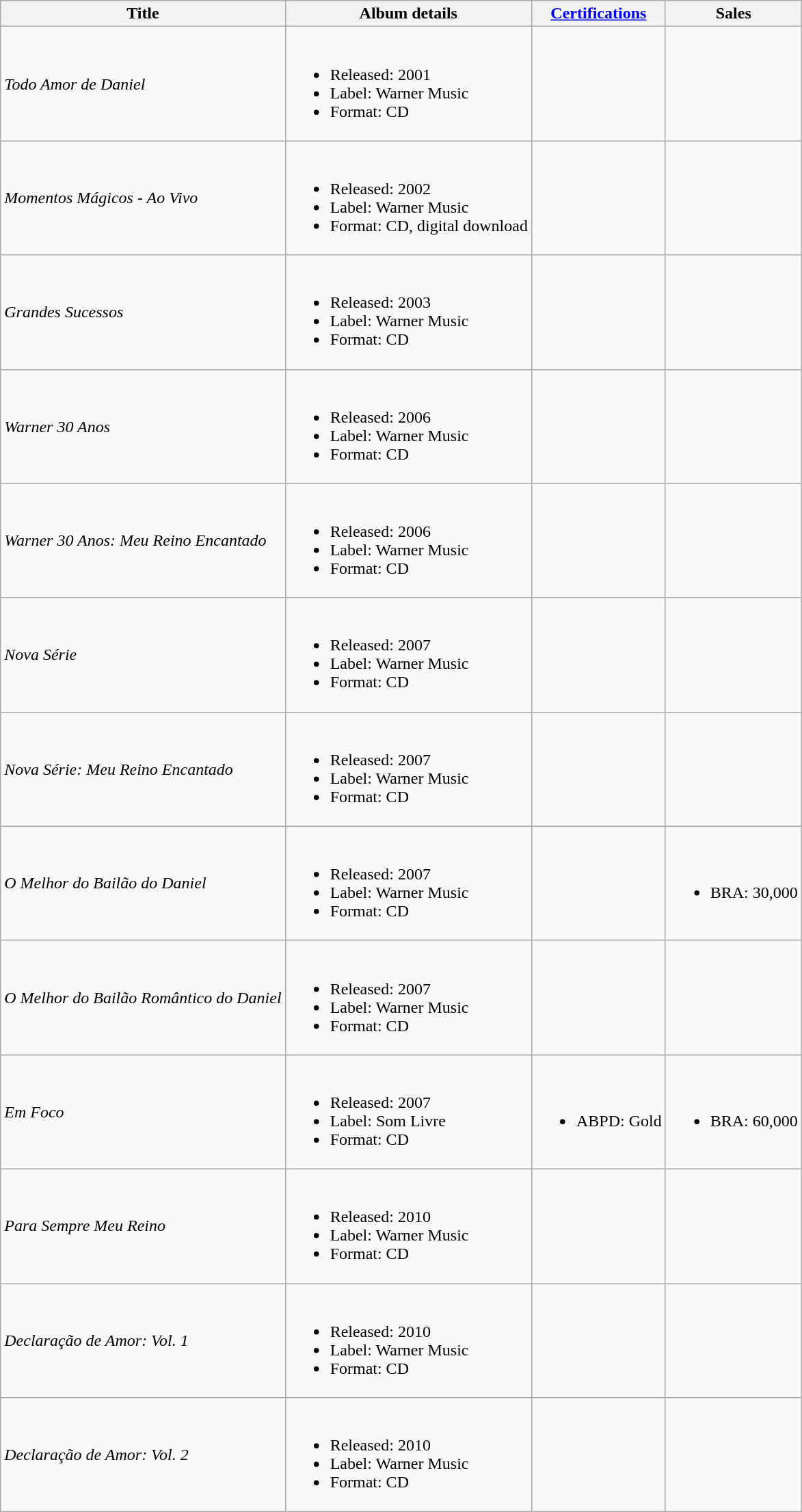<table class="wikitable">
<tr>
<th>Title</th>
<th>Album details</th>
<th><a href='#'>Certifications</a></th>
<th>Sales</th>
</tr>
<tr>
<td><em>Todo Amor de Daniel</em></td>
<td><br><ul><li>Released: 2001</li><li>Label: Warner Music</li><li>Format: CD</li></ul></td>
<td></td>
<td></td>
</tr>
<tr>
<td><em>Momentos Mágicos - Ao Vivo</em></td>
<td><br><ul><li>Released: 2002</li><li>Label: Warner Music</li><li>Format: CD, digital download</li></ul></td>
<td></td>
<td></td>
</tr>
<tr>
<td><em>Grandes Sucessos</em></td>
<td><br><ul><li>Released: 2003</li><li>Label: Warner Music</li><li>Format: CD</li></ul></td>
<td></td>
<td></td>
</tr>
<tr>
<td><em>Warner 30 Anos</em></td>
<td><br><ul><li>Released: 2006</li><li>Label: Warner Music</li><li>Format: CD</li></ul></td>
<td></td>
<td></td>
</tr>
<tr>
<td><em>Warner 30 Anos: Meu Reino Encantado</em></td>
<td><br><ul><li>Released: 2006</li><li>Label: Warner Music</li><li>Format: CD</li></ul></td>
<td></td>
<td></td>
</tr>
<tr>
<td><em>Nova Série</em></td>
<td><br><ul><li>Released: 2007</li><li>Label: Warner Music</li><li>Format: CD</li></ul></td>
<td></td>
<td></td>
</tr>
<tr>
<td><em>Nova Série: Meu Reino Encantado</em></td>
<td><br><ul><li>Released: 2007</li><li>Label: Warner Music</li><li>Format: CD</li></ul></td>
<td></td>
<td></td>
</tr>
<tr>
<td><em>O Melhor do Bailão do Daniel</em></td>
<td><br><ul><li>Released: 2007</li><li>Label: Warner Music</li><li>Format: CD</li></ul></td>
<td></td>
<td><br><ul><li>BRA: 30,000</li></ul></td>
</tr>
<tr>
<td><em>O Melhor do Bailão Romântico do Daniel</em></td>
<td><br><ul><li>Released: 2007</li><li>Label: Warner Music</li><li>Format: CD</li></ul></td>
<td></td>
<td></td>
</tr>
<tr>
<td><em>Em Foco</em></td>
<td><br><ul><li>Released: 2007</li><li>Label: Som Livre</li><li>Format: CD</li></ul></td>
<td><br><ul><li>ABPD: Gold</li></ul></td>
<td><br><ul><li>BRA: 60,000</li></ul></td>
</tr>
<tr>
<td><em>Para Sempre Meu Reino</em></td>
<td><br><ul><li>Released: 2010</li><li>Label: Warner Music</li><li>Format: CD</li></ul></td>
<td></td>
<td></td>
</tr>
<tr>
<td><em>Declaração de Amor: Vol. 1</em></td>
<td><br><ul><li>Released: 2010</li><li>Label: Warner Music</li><li>Format: CD</li></ul></td>
<td></td>
<td></td>
</tr>
<tr>
<td><em>Declaração de Amor: Vol. 2</em></td>
<td><br><ul><li>Released: 2010</li><li>Label: Warner Music</li><li>Format: CD</li></ul></td>
<td></td>
<td></td>
</tr>
</table>
